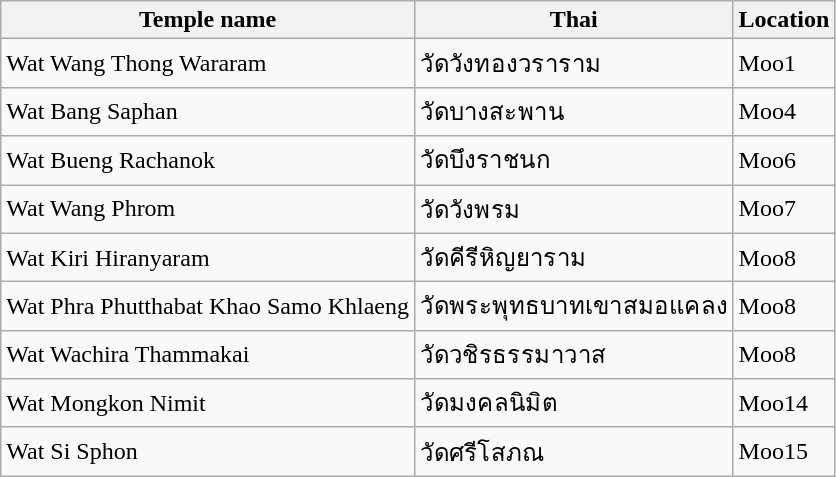<table class="wikitable">
<tr>
<th>Temple name</th>
<th>Thai</th>
<th>Location</th>
</tr>
<tr>
<td>Wat Wang Thong Wararam</td>
<td>วัดวังทองวราราม</td>
<td>Moo1</td>
</tr>
<tr>
<td>Wat Bang Saphan</td>
<td>วัดบางสะพาน</td>
<td>Moo4</td>
</tr>
<tr>
<td>Wat Bueng Rachanok</td>
<td>วัดบึงราชนก</td>
<td>Moo6</td>
</tr>
<tr>
<td>Wat Wang Phrom</td>
<td>วัดวังพรม</td>
<td>Moo7</td>
</tr>
<tr>
<td>Wat Kiri Hiranyaram</td>
<td>วัดคีรีหิญยาราม</td>
<td>Moo8</td>
</tr>
<tr>
<td>Wat Phra Phutthabat Khao Samo Khlaeng</td>
<td>วัดพระพุทธบาทเขาสมอแคลง</td>
<td>Moo8</td>
</tr>
<tr>
<td>Wat Wachira Thammakai</td>
<td>วัดวชิรธรรมาวาส</td>
<td>Moo8</td>
</tr>
<tr>
<td>Wat Mongkon Nimit</td>
<td>วัดมงคลนิมิต</td>
<td>Moo14</td>
</tr>
<tr>
<td>Wat Si Sphon</td>
<td>วัดศรีโสภณ</td>
<td>Moo15</td>
</tr>
</table>
